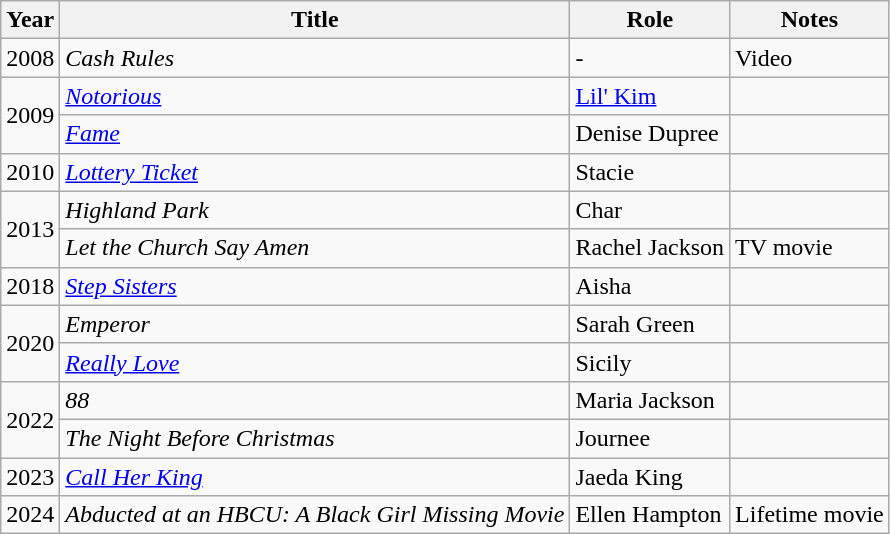<table class="wikitable sortable">
<tr>
<th>Year</th>
<th>Title</th>
<th>Role</th>
<th>Notes</th>
</tr>
<tr>
<td>2008</td>
<td><em>Cash Rules</em></td>
<td>-</td>
<td>Video</td>
</tr>
<tr>
<td rowspan=2>2009</td>
<td><em><a href='#'>Notorious</a></em></td>
<td><a href='#'>Lil' Kim</a></td>
<td></td>
</tr>
<tr>
<td><em><a href='#'>Fame</a></em></td>
<td>Denise Dupree</td>
<td></td>
</tr>
<tr>
<td>2010</td>
<td><em><a href='#'>Lottery Ticket</a></em></td>
<td>Stacie</td>
<td></td>
</tr>
<tr>
<td rowspan=2>2013</td>
<td><em>Highland Park</em></td>
<td>Char</td>
<td></td>
</tr>
<tr>
<td><em>Let the Church Say Amen</em></td>
<td>Rachel Jackson</td>
<td>TV movie</td>
</tr>
<tr>
<td>2018</td>
<td><em><a href='#'>Step Sisters</a></em></td>
<td>Aisha</td>
<td></td>
</tr>
<tr>
<td rowspan=2>2020</td>
<td><em>Emperor</em></td>
<td>Sarah Green</td>
<td></td>
</tr>
<tr>
<td><em><a href='#'>Really Love</a></em></td>
<td>Sicily</td>
<td></td>
</tr>
<tr>
<td rowspan=2>2022</td>
<td><em>88</em></td>
<td>Maria Jackson</td>
<td></td>
</tr>
<tr>
<td><em>The Night Before Christmas</em></td>
<td>Journee</td>
<td></td>
</tr>
<tr>
<td>2023</td>
<td><em><a href='#'>Call Her King</a></em></td>
<td>Jaeda King</td>
<td></td>
</tr>
<tr>
<td>2024</td>
<td><em>Abducted at an HBCU: A Black Girl Missing Movie</em></td>
<td>Ellen Hampton</td>
<td>Lifetime movie</td>
</tr>
</table>
